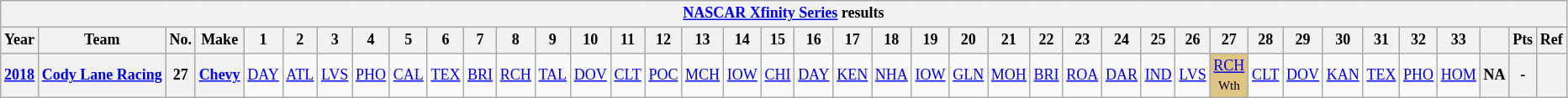<table class="wikitable" style="text-align:center; font-size:75%">
<tr>
<th colspan=42><a href='#'>NASCAR Xfinity Series</a> results</th>
</tr>
<tr>
<th>Year</th>
<th>Team</th>
<th>No.</th>
<th>Make</th>
<th>1</th>
<th>2</th>
<th>3</th>
<th>4</th>
<th>5</th>
<th>6</th>
<th>7</th>
<th>8</th>
<th>9</th>
<th>10</th>
<th>11</th>
<th>12</th>
<th>13</th>
<th>14</th>
<th>15</th>
<th>16</th>
<th>17</th>
<th>18</th>
<th>19</th>
<th>20</th>
<th>21</th>
<th>22</th>
<th>23</th>
<th>24</th>
<th>25</th>
<th>26</th>
<th>27</th>
<th>28</th>
<th>29</th>
<th>30</th>
<th>31</th>
<th>32</th>
<th>33</th>
<th></th>
<th>Pts</th>
<th>Ref</th>
</tr>
<tr>
<th><a href='#'>2018</a></th>
<th><a href='#'>Cody Lane Racing</a></th>
<th>27</th>
<th><a href='#'>Chevy</a></th>
<td><a href='#'>DAY</a></td>
<td><a href='#'>ATL</a></td>
<td><a href='#'>LVS</a></td>
<td><a href='#'>PHO</a></td>
<td><a href='#'>CAL</a></td>
<td><a href='#'>TEX</a></td>
<td><a href='#'>BRI</a></td>
<td><a href='#'>RCH</a></td>
<td><a href='#'>TAL</a></td>
<td><a href='#'>DOV</a></td>
<td><a href='#'>CLT</a></td>
<td><a href='#'>POC</a></td>
<td><a href='#'>MCH</a></td>
<td><a href='#'>IOW</a></td>
<td><a href='#'>CHI</a></td>
<td><a href='#'>DAY</a></td>
<td><a href='#'>KEN</a></td>
<td><a href='#'>NHA</a></td>
<td><a href='#'>IOW</a></td>
<td><a href='#'>GLN</a></td>
<td><a href='#'>MOH</a></td>
<td><a href='#'>BRI</a></td>
<td><a href='#'>ROA</a></td>
<td><a href='#'>DAR</a></td>
<td><a href='#'>IND</a></td>
<td><a href='#'>LVS</a></td>
<td style="background:#DFC484;"><a href='#'>RCH</a><br><small>Wth</small></td>
<td><a href='#'>CLT</a></td>
<td><a href='#'>DOV</a></td>
<td><a href='#'>KAN</a></td>
<td><a href='#'>TEX</a></td>
<td><a href='#'>PHO</a></td>
<td><a href='#'>HOM</a></td>
<th>NA</th>
<th>-</th>
<th></th>
</tr>
</table>
